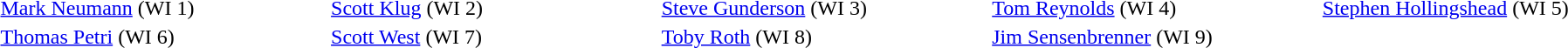<table width="100%">
<tr>
<td width="20%"><a href='#'>Mark Neumann</a> (WI 1)</td>
<td width="20%"><a href='#'>Scott Klug</a> (WI 2)</td>
<td width="20%"><a href='#'>Steve Gunderson</a> (WI 3)</td>
<td width="20%"><a href='#'>Tom Reynolds</a> (WI 4)</td>
<td width="20%"><a href='#'>Stephen Hollingshead</a> (WI 5)</td>
</tr>
<tr>
<td><a href='#'>Thomas Petri</a> (WI 6)</td>
<td><a href='#'>Scott West</a> (WI 7)</td>
<td><a href='#'>Toby Roth</a> (WI 8)</td>
<td><a href='#'>Jim Sensenbrenner</a> (WI 9)</td>
</tr>
</table>
